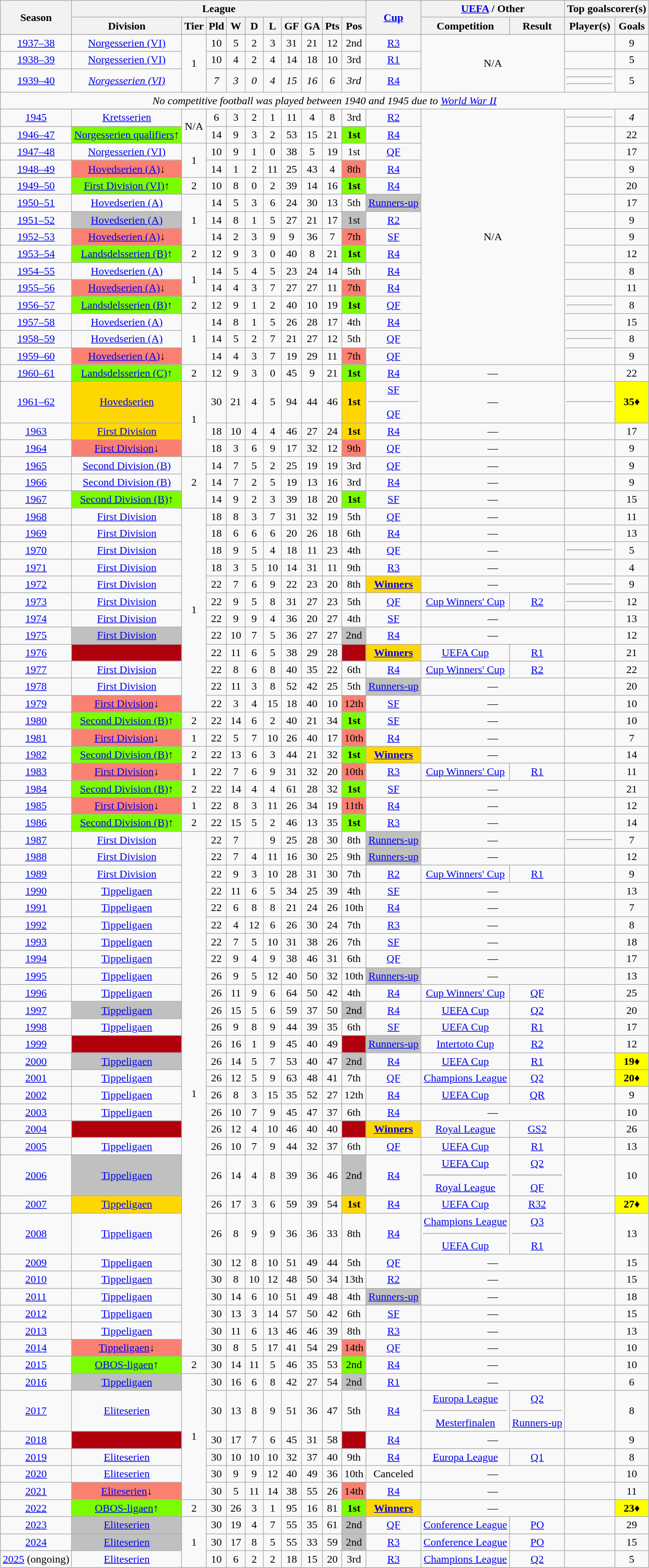<table class="wikitable sortable" style="text-align: center">
<tr>
<th rowspan="2" scope="col">Season</th>
<th colspan="10">League</th>
<th rowspan="2" scope="col"><a href='#'>Cup</a></th>
<th colspan="2" scope="col"><a href='#'>UEFA</a> / Other</th>
<th colspan="2" scope="col">Top goalscorer(s)</th>
</tr>
<tr>
<th scope="col">Division</th>
<th>Tier</th>
<th width="20" scope="col" data-sort-type="number">Pld</th>
<th width="20" scope="col" data-sort-type="number">W</th>
<th width="20" scope="col" data-sort-type="number">D</th>
<th width="20" scope="col" data-sort-type="number">L</th>
<th width="20" scope="col" data-sort-type="number">GF</th>
<th width="20" scope="col" data-sort-type="number">GA</th>
<th width="20" scope="col" data-sort-type="number">Pts</th>
<th scope="col" data-sort-type="number">Pos</th>
<th scope="col">Competition</th>
<th scope="col">Result</th>
<th scope="col">Player(s)</th>
<th scope="col" data-sort-value="number">Goals</th>
</tr>
<tr class="unsortable">
</tr>
<tr>
<td><a href='#'>1937–38</a></td>
<td><a href='#'>Norgesserien (VI)</a></td>
<td rowspan=3>1</td>
<td>10</td>
<td>5</td>
<td>2</td>
<td>3</td>
<td>31</td>
<td>21</td>
<td>12</td>
<td>2nd</td>
<td><a href='#'>R3</a></td>
<td rowspan=3 colspan=2>N/A</td>
<td align=left></td>
<td>9</td>
</tr>
<tr>
<td><a href='#'>1938–39</a></td>
<td><a href='#'>Norgesserien (VI)</a></td>
<td>10</td>
<td>4</td>
<td>2</td>
<td>4</td>
<td>14</td>
<td>18</td>
<td>10</td>
<td>3rd</td>
<td><a href='#'>R1</a></td>
<td align=left></td>
<td>5</td>
</tr>
<tr>
<td><a href='#'>1939–40</a></td>
<td><em><a href='#'>Norgesserien (VI)</a></em></td>
<td><em>7</em></td>
<td><em>3</em></td>
<td><em>0</em></td>
<td><em>4</em></td>
<td><em>15</em></td>
<td><em>16</em></td>
<td><em>6</em></td>
<td><em>3rd</em></td>
<td><a href='#'>R4</a></td>
<td align=left><hr><hr></td>
<td>5</td>
</tr>
<tr>
<td colspan=16><em>No competitive football was played between 1940 and 1945 due to <a href='#'>World War II</a></em></td>
</tr>
<tr>
<td><a href='#'>1945</a></td>
<td><a href='#'>Kretsserien</a></td>
<td rowspan=2>N/A</td>
<td>6</td>
<td>3</td>
<td>2</td>
<td>1</td>
<td>11</td>
<td>4</td>
<td>8</td>
<td>3rd</td>
<td><a href='#'>R2</a></td>
<td colspan=2 rowspan=15>N/A</td>
<td align=left><em><hr></em></td>
<td><em>4</em></td>
</tr>
<tr>
<td><a href='#'>1946–47</a></td>
<td bgcolor=lawngreen><a href='#'>Norgesserien qualifiers</a>↑</td>
<td>14</td>
<td>9</td>
<td>3</td>
<td>2</td>
<td>53</td>
<td>15</td>
<td>21</td>
<td bgcolor=lawngreen><strong>1st</strong></td>
<td><a href='#'>R4</a></td>
<td align=left></td>
<td>22</td>
</tr>
<tr>
<td><a href='#'>1947–48</a></td>
<td><a href='#'>Norgesserien (VI)</a></td>
<td rowspan=2>1</td>
<td>10</td>
<td>9</td>
<td>1</td>
<td>0</td>
<td>38</td>
<td>5</td>
<td>19</td>
<td>1st</td>
<td><a href='#'>QF</a></td>
<td align=left></td>
<td>17</td>
</tr>
<tr>
<td><a href='#'>1948–49</a></td>
<td bgcolor=salmon><a href='#'>Hovedserien (A)</a>↓</td>
<td>14</td>
<td>1</td>
<td>2</td>
<td>11</td>
<td>25</td>
<td>43</td>
<td>4</td>
<td bgcolor=salmon>8th</td>
<td><a href='#'>R4</a></td>
<td align=left></td>
<td>9</td>
</tr>
<tr>
<td><a href='#'>1949–50</a></td>
<td bgcolor=lawngreen><a href='#'>First Division (VI)</a>↑</td>
<td>2</td>
<td>10</td>
<td>8</td>
<td>0</td>
<td>2</td>
<td>39</td>
<td>14</td>
<td>16</td>
<td bgcolor=lawngreen><strong>1st</strong></td>
<td><a href='#'>R4</a></td>
<td align=left></td>
<td>20</td>
</tr>
<tr>
<td><a href='#'>1950–51</a></td>
<td><a href='#'>Hovedserien (A)</a></td>
<td rowspan=3>1</td>
<td>14</td>
<td>5</td>
<td>3</td>
<td>6</td>
<td>24</td>
<td>30</td>
<td>13</td>
<td>5th</td>
<td bgcolor=silver><a href='#'>Runners-up</a></td>
<td align=left></td>
<td>17</td>
</tr>
<tr>
<td><a href='#'>1951–52</a></td>
<td bgcolor=silver><a href='#'>Hovedserien (A)</a></td>
<td>14</td>
<td>8</td>
<td>1</td>
<td>5</td>
<td>27</td>
<td>21</td>
<td>17</td>
<td bgcolor=silver>1st</td>
<td><a href='#'>R2</a></td>
<td align=left></td>
<td>9</td>
</tr>
<tr>
<td><a href='#'>1952–53</a></td>
<td bgcolor=salmon><a href='#'>Hovedserien (A)</a>↓</td>
<td>14</td>
<td>2</td>
<td>3</td>
<td>9</td>
<td>9</td>
<td>36</td>
<td>7</td>
<td bgcolor=salmon>7th</td>
<td><a href='#'>SF</a></td>
<td align=left></td>
<td>9</td>
</tr>
<tr>
<td><a href='#'>1953–54</a></td>
<td bgcolor=lawngreen><a href='#'>Landsdelsserien (B)</a>↑</td>
<td>2</td>
<td>12</td>
<td>9</td>
<td>3</td>
<td>0</td>
<td>40</td>
<td>8</td>
<td>21</td>
<td bgcolor=lawngreen><strong>1st</strong></td>
<td><a href='#'>R4</a></td>
<td align=left></td>
<td>12</td>
</tr>
<tr>
<td><a href='#'>1954–55</a></td>
<td><a href='#'>Hovedserien (A)</a></td>
<td rowspan=2>1</td>
<td>14</td>
<td>5</td>
<td>4</td>
<td>5</td>
<td>23</td>
<td>24</td>
<td>14</td>
<td>5th</td>
<td><a href='#'>R4</a></td>
<td align=left></td>
<td>8</td>
</tr>
<tr>
<td><a href='#'>1955–56</a></td>
<td bgcolor=salmon><a href='#'>Hovedserien (A)</a>↓</td>
<td>14</td>
<td>4</td>
<td>3</td>
<td>7</td>
<td>27</td>
<td>27</td>
<td>11</td>
<td bgcolor=salmon>7th</td>
<td><a href='#'>R4</a></td>
<td align=left></td>
<td>11</td>
</tr>
<tr>
<td><a href='#'>1956–57</a></td>
<td bgcolor=lawngreen><a href='#'>Landsdelsserien (B)</a>↑</td>
<td>2</td>
<td>12</td>
<td>9</td>
<td>1</td>
<td>2</td>
<td>40</td>
<td>10</td>
<td>19</td>
<td bgcolor=lawngreen><strong>1st</strong></td>
<td><a href='#'>QF</a></td>
<td align=left><hr></td>
<td>8</td>
</tr>
<tr>
<td><a href='#'>1957–58</a></td>
<td><a href='#'>Hovedserien (A)</a></td>
<td rowspan=3>1</td>
<td>14</td>
<td>8</td>
<td>1</td>
<td>5</td>
<td>26</td>
<td>28</td>
<td>17</td>
<td>4th</td>
<td><a href='#'>R4</a></td>
<td align=left></td>
<td>15</td>
</tr>
<tr>
<td><a href='#'>1958–59</a></td>
<td><a href='#'>Hovedserien (A)</a></td>
<td>14</td>
<td>5</td>
<td>2</td>
<td>7</td>
<td>21</td>
<td>27</td>
<td>12</td>
<td>5th</td>
<td><a href='#'>QF</a></td>
<td align=left><hr></td>
<td>8</td>
</tr>
<tr>
<td><a href='#'>1959–60</a></td>
<td bgcolor=salmon><a href='#'>Hovedserien (A)</a>↓</td>
<td>14</td>
<td>4</td>
<td>3</td>
<td>7</td>
<td>19</td>
<td>29</td>
<td>11</td>
<td bgcolor=salmon>7th</td>
<td><a href='#'>QF</a></td>
<td align=left></td>
<td>9</td>
</tr>
<tr>
<td><a href='#'>1960–61</a></td>
<td bgcolor=lawngreen><a href='#'>Landsdelsserien (C)</a>↑</td>
<td>2</td>
<td>12</td>
<td>9</td>
<td>3</td>
<td>0</td>
<td>45</td>
<td>9</td>
<td>21</td>
<td bgcolor=lawngreen><strong>1st</strong></td>
<td><a href='#'>R4</a></td>
<td colspan=2>—</td>
<td align=left></td>
<td>22</td>
</tr>
<tr>
<td><a href='#'>1961–62</a></td>
<td bgcolor=gold><a href='#'>Hovedserien</a></td>
<td rowspan=3>1</td>
<td>30</td>
<td>21</td>
<td>4</td>
<td>5</td>
<td>94</td>
<td>44</td>
<td>46</td>
<td bgcolor=gold><strong>1st</strong></td>
<td><a href='#'>SF</a><hr><a href='#'>QF</a></td>
<td colspan=2>—</td>
<td align=left><hr></td>
<td bgcolor=yellow><strong>35</strong>♦</td>
</tr>
<tr>
<td><a href='#'>1963</a></td>
<td bgcolor=gold><a href='#'>First Division</a></td>
<td>18</td>
<td>10</td>
<td>4</td>
<td>4</td>
<td>46</td>
<td>27</td>
<td>24</td>
<td bgcolor=gold><strong>1st</strong></td>
<td><a href='#'>R4</a></td>
<td colspan=2>—</td>
<td align=left></td>
<td>17</td>
</tr>
<tr>
<td><a href='#'>1964</a></td>
<td bgcolor=salmon><a href='#'>First Division</a>↓</td>
<td>18</td>
<td>3</td>
<td>6</td>
<td>9</td>
<td>17</td>
<td>32</td>
<td>12</td>
<td bgcolor=salmon>9th</td>
<td><a href='#'>QF</a></td>
<td colspan=2>—</td>
<td align=left></td>
<td>9</td>
</tr>
<tr>
<td><a href='#'>1965</a></td>
<td><a href='#'>Second Division (B)</a></td>
<td rowspan=3>2</td>
<td>14</td>
<td>7</td>
<td>5</td>
<td>2</td>
<td>25</td>
<td>19</td>
<td>19</td>
<td>3rd</td>
<td><a href='#'>QF</a></td>
<td colspan=2>—</td>
<td align=left></td>
<td>9</td>
</tr>
<tr>
<td><a href='#'>1966</a></td>
<td><a href='#'>Second Division (B)</a></td>
<td>14</td>
<td>7</td>
<td>2</td>
<td>5</td>
<td>19</td>
<td>13</td>
<td>16</td>
<td>3rd</td>
<td><a href='#'>R4</a></td>
<td colspan=2>—</td>
<td align=left></td>
<td>9</td>
</tr>
<tr>
<td><a href='#'>1967</a></td>
<td bgcolor=lawngreen><a href='#'>Second Division (B)</a>↑</td>
<td>14</td>
<td>9</td>
<td>2</td>
<td>3</td>
<td>39</td>
<td>18</td>
<td>20</td>
<td bgcolor=lawngreen><strong>1st</strong></td>
<td><a href='#'>SF</a></td>
<td colspan=2>—</td>
<td align=left></td>
<td>15</td>
</tr>
<tr>
<td><a href='#'>1968</a></td>
<td><a href='#'>First Division</a></td>
<td rowspan=12>1</td>
<td>18</td>
<td>8</td>
<td>3</td>
<td>7</td>
<td>31</td>
<td>32</td>
<td>19</td>
<td>5th</td>
<td><a href='#'>QF</a></td>
<td colspan=2>—</td>
<td align=left></td>
<td>11</td>
</tr>
<tr>
<td><a href='#'>1969</a></td>
<td><a href='#'>First Division</a></td>
<td>18</td>
<td>6</td>
<td>6</td>
<td>6</td>
<td>20</td>
<td>26</td>
<td>18</td>
<td>6th</td>
<td><a href='#'>R4</a></td>
<td colspan=2>—</td>
<td align=left></td>
<td>13</td>
</tr>
<tr>
<td><a href='#'>1970</a></td>
<td><a href='#'>First Division</a></td>
<td>18</td>
<td>9</td>
<td>5</td>
<td>4</td>
<td>18</td>
<td>11</td>
<td>23</td>
<td>4th</td>
<td><a href='#'>QF</a></td>
<td colspan=2>—</td>
<td align=left><hr></td>
<td>5</td>
</tr>
<tr>
<td><a href='#'>1971</a></td>
<td><a href='#'>First Division</a></td>
<td>18</td>
<td>3</td>
<td>5</td>
<td>10</td>
<td>14</td>
<td>31</td>
<td>11</td>
<td>9th</td>
<td><a href='#'>R3</a></td>
<td colspan=2>—</td>
<td align=left></td>
<td>4</td>
</tr>
<tr>
<td><a href='#'>1972</a></td>
<td><a href='#'>First Division</a></td>
<td>22</td>
<td>7</td>
<td>6</td>
<td>9</td>
<td>22</td>
<td>23</td>
<td>20</td>
<td>8th</td>
<td bgcolor=gold><a href='#'><strong>Winners</strong></a></td>
<td colspan=2>—</td>
<td align=left><hr></td>
<td>9</td>
</tr>
<tr>
<td><a href='#'>1973</a></td>
<td><a href='#'>First Division</a></td>
<td>22</td>
<td>9</td>
<td>5</td>
<td>8</td>
<td>31</td>
<td>27</td>
<td>23</td>
<td>5th</td>
<td><a href='#'>QF</a></td>
<td><a href='#'>Cup Winners' Cup</a></td>
<td><a href='#'>R2</a></td>
<td align=left><hr></td>
<td>12</td>
</tr>
<tr>
<td><a href='#'>1974</a></td>
<td><a href='#'>First Division</a></td>
<td>22</td>
<td>9</td>
<td>9</td>
<td>4</td>
<td>36</td>
<td>20</td>
<td>27</td>
<td>4th</td>
<td><a href='#'>SF</a></td>
<td colspan=2>—</td>
<td align=left></td>
<td>13</td>
</tr>
<tr>
<td><a href='#'>1975</a></td>
<td bgcolor=silver><a href='#'>First Division</a></td>
<td>22</td>
<td>10</td>
<td>7</td>
<td>5</td>
<td>36</td>
<td>27</td>
<td>27</td>
<td bgcolor=silver>2nd</td>
<td><a href='#'>R4</a></td>
<td colspan=2>—</td>
<td align=left></td>
<td>12</td>
</tr>
<tr>
<td><a href='#'>1976</a></td>
<td bgcolor=bronze></td>
<td>22</td>
<td>11</td>
<td>6</td>
<td>5</td>
<td>38</td>
<td>29</td>
<td>28</td>
<td bgcolor=bronze></td>
<td bgcolor=gold><a href='#'><strong>Winners</strong></a></td>
<td><a href='#'>UEFA Cup</a></td>
<td><a href='#'>R1</a></td>
<td align=left></td>
<td>21</td>
</tr>
<tr>
<td><a href='#'>1977</a></td>
<td><a href='#'>First Division</a></td>
<td>22</td>
<td>8</td>
<td>6</td>
<td>8</td>
<td>40</td>
<td>35</td>
<td>22</td>
<td>6th</td>
<td><a href='#'>R4</a></td>
<td><a href='#'>Cup Winners' Cup</a></td>
<td><a href='#'>R2</a></td>
<td align=left></td>
<td>22</td>
</tr>
<tr>
<td><a href='#'>1978</a></td>
<td><a href='#'>First Division</a></td>
<td>22</td>
<td>11</td>
<td>3</td>
<td>8</td>
<td>52</td>
<td>42</td>
<td>25</td>
<td>5th</td>
<td bgcolor=silver><a href='#'>Runners-up</a></td>
<td colspan=2>—</td>
<td align=left></td>
<td>20</td>
</tr>
<tr>
<td><a href='#'>1979</a></td>
<td bgcolor=salmon><a href='#'>First Division</a>↓</td>
<td>22</td>
<td>3</td>
<td>4</td>
<td>15</td>
<td>18</td>
<td>40</td>
<td>10</td>
<td bgcolor=salmon>12th</td>
<td><a href='#'>SF</a></td>
<td colspan=2>—</td>
<td align=left></td>
<td>10</td>
</tr>
<tr>
<td><a href='#'>1980</a></td>
<td bgcolor=lawngreen><a href='#'>Second Division (B)</a>↑</td>
<td>2</td>
<td>22</td>
<td>14</td>
<td>6</td>
<td>2</td>
<td>40</td>
<td>21</td>
<td>34</td>
<td bgcolor=lawngreen><strong>1st</strong></td>
<td><a href='#'>SF</a></td>
<td colspan=2>—</td>
<td align=left></td>
<td>10</td>
</tr>
<tr>
<td><a href='#'>1981</a></td>
<td bgcolor=salmon><a href='#'>First Division</a>↓</td>
<td>1</td>
<td>22</td>
<td>5</td>
<td>7</td>
<td>10</td>
<td>26</td>
<td>40</td>
<td>17</td>
<td bgcolor=salmon>10th</td>
<td><a href='#'>R4</a></td>
<td colspan=2>—</td>
<td align=left></td>
<td>7</td>
</tr>
<tr>
<td><a href='#'>1982</a></td>
<td bgcolor=lawngreen><a href='#'>Second Division (B)</a>↑</td>
<td>2</td>
<td>22</td>
<td>13</td>
<td>6</td>
<td>3</td>
<td>44</td>
<td>21</td>
<td>32</td>
<td bgcolor=lawngreen><strong>1st</strong></td>
<td bgcolor=gold><a href='#'><strong>Winners</strong></a></td>
<td colspan=2>—</td>
<td align=left></td>
<td>14</td>
</tr>
<tr>
<td><a href='#'>1983</a></td>
<td bgcolor=salmon><a href='#'>First Division</a>↓</td>
<td>1</td>
<td>22</td>
<td>7</td>
<td>6</td>
<td>9</td>
<td>31</td>
<td>32</td>
<td>20</td>
<td bgcolor=salmon>10th</td>
<td><a href='#'>R3</a></td>
<td><a href='#'>Cup Winners' Cup</a></td>
<td><a href='#'>R1</a></td>
<td align=left></td>
<td>11</td>
</tr>
<tr>
<td><a href='#'>1984</a></td>
<td bgcolor=lawngreen><a href='#'>Second Division (B)</a>↑</td>
<td>2</td>
<td>22</td>
<td>14</td>
<td>4</td>
<td>4</td>
<td>61</td>
<td>28</td>
<td>32</td>
<td bgcolor=lawngreen><strong>1st</strong></td>
<td><a href='#'>SF</a></td>
<td colspan=2>—</td>
<td align=left></td>
<td>21</td>
</tr>
<tr>
<td><a href='#'>1985</a></td>
<td bgcolor=salmon><a href='#'>First Division</a>↓</td>
<td>1</td>
<td>22</td>
<td>8</td>
<td>3</td>
<td>11</td>
<td>26</td>
<td>34</td>
<td>19</td>
<td bgcolor=salmon>11th</td>
<td><a href='#'>R4</a></td>
<td colspan=2>—</td>
<td align=left></td>
<td>12</td>
</tr>
<tr>
<td><a href='#'>1986</a></td>
<td bgcolor=lawngreen><a href='#'>Second Division (B)</a>↑</td>
<td>2</td>
<td>22</td>
<td>15</td>
<td>5</td>
<td>2</td>
<td>46</td>
<td>13</td>
<td>35</td>
<td bgcolor=lawngreen><strong>1st</strong></td>
<td><a href='#'>R3</a></td>
<td colspan=2>—</td>
<td align=left></td>
<td>14</td>
</tr>
<tr>
<td><a href='#'>1987</a></td>
<td><a href='#'>First Division</a></td>
<td rowspan=28>1</td>
<td>22</td>
<td>7</td>
<td></td>
<td>9</td>
<td>25</td>
<td>28</td>
<td>30</td>
<td>8th</td>
<td bgcolor=silver><a href='#'>Runners-up</a></td>
<td colspan=2>—</td>
<td align=left><hr></td>
<td>7</td>
</tr>
<tr>
<td><a href='#'>1988</a></td>
<td><a href='#'>First Division</a></td>
<td>22</td>
<td>7</td>
<td>4</td>
<td>11</td>
<td>16</td>
<td>30</td>
<td>25</td>
<td>9th</td>
<td bgcolor=silver><a href='#'>Runners-up</a></td>
<td colspan=2>—</td>
<td align=left></td>
<td>12</td>
</tr>
<tr>
<td><a href='#'>1989</a></td>
<td><a href='#'>First Division</a></td>
<td>22</td>
<td>9</td>
<td>3</td>
<td>10</td>
<td>28</td>
<td>31</td>
<td>30</td>
<td>7th</td>
<td><a href='#'>R2</a></td>
<td><a href='#'>Cup Winners' Cup</a></td>
<td><a href='#'>R1</a></td>
<td align=left></td>
<td>9</td>
</tr>
<tr>
<td><a href='#'>1990</a></td>
<td><a href='#'>Tippeligaen</a></td>
<td>22</td>
<td>11</td>
<td>6</td>
<td>5</td>
<td>34</td>
<td>25</td>
<td>39</td>
<td>4th</td>
<td><a href='#'>SF</a></td>
<td colspan=2>—</td>
<td align=left></td>
<td>13</td>
</tr>
<tr>
<td><a href='#'>1991</a></td>
<td><a href='#'>Tippeligaen</a></td>
<td>22</td>
<td>6</td>
<td>8</td>
<td>8</td>
<td>21</td>
<td>24</td>
<td>26</td>
<td>10th</td>
<td><a href='#'>R4</a></td>
<td colspan=2>—</td>
<td align=left></td>
<td>7</td>
</tr>
<tr>
<td><a href='#'>1992</a></td>
<td><a href='#'>Tippeligaen</a></td>
<td>22</td>
<td>4</td>
<td>12</td>
<td>6</td>
<td>26</td>
<td>30</td>
<td>24</td>
<td>7th</td>
<td><a href='#'>R3</a></td>
<td colspan=2>—</td>
<td align=left></td>
<td>8</td>
</tr>
<tr>
<td><a href='#'>1993</a></td>
<td><a href='#'>Tippeligaen</a></td>
<td>22</td>
<td>7</td>
<td>5</td>
<td>10</td>
<td>31</td>
<td>38</td>
<td>26</td>
<td>7th</td>
<td><a href='#'>SF</a></td>
<td colspan=2>—</td>
<td align=left></td>
<td>18</td>
</tr>
<tr>
<td><a href='#'>1994</a></td>
<td><a href='#'>Tippeligaen</a></td>
<td>22</td>
<td>9</td>
<td>4</td>
<td>9</td>
<td>38</td>
<td>46</td>
<td>31</td>
<td>6th</td>
<td><a href='#'>QF</a></td>
<td colspan=2>—</td>
<td align=left></td>
<td>17</td>
</tr>
<tr>
<td><a href='#'>1995</a></td>
<td><a href='#'>Tippeligaen</a></td>
<td>26</td>
<td>9</td>
<td>5</td>
<td>12</td>
<td>40</td>
<td>50</td>
<td>32</td>
<td>10th</td>
<td bgcolor=silver><a href='#'>Runners-up</a></td>
<td colspan=2>—</td>
<td align=left></td>
<td>13</td>
</tr>
<tr>
<td><a href='#'>1996</a></td>
<td><a href='#'>Tippeligaen</a></td>
<td>26</td>
<td>11</td>
<td>9</td>
<td>6</td>
<td>64</td>
<td>50</td>
<td>42</td>
<td>4th</td>
<td><a href='#'>R4</a></td>
<td><a href='#'>Cup Winners' Cup</a></td>
<td><a href='#'>QF</a></td>
<td align=left></td>
<td>25</td>
</tr>
<tr>
<td><a href='#'>1997</a></td>
<td bgcolor=silver><a href='#'>Tippeligaen</a></td>
<td>26</td>
<td>15</td>
<td>5</td>
<td>6</td>
<td>59</td>
<td>37</td>
<td>50</td>
<td bgcolor=silver>2nd</td>
<td><a href='#'>R4</a></td>
<td><a href='#'>UEFA Cup</a></td>
<td><a href='#'>Q2</a></td>
<td align=left></td>
<td>20</td>
</tr>
<tr>
<td><a href='#'>1998</a></td>
<td><a href='#'>Tippeligaen</a></td>
<td>26</td>
<td>9</td>
<td>8</td>
<td>9</td>
<td>44</td>
<td>39</td>
<td>35</td>
<td>6th</td>
<td><a href='#'>SF</a></td>
<td><a href='#'>UEFA Cup</a></td>
<td><a href='#'>R1</a></td>
<td align=left></td>
<td>17</td>
</tr>
<tr>
<td><a href='#'>1999</a></td>
<td bgcolor=bronze></td>
<td>26</td>
<td>16</td>
<td>1</td>
<td>9</td>
<td>45</td>
<td>40</td>
<td>49</td>
<td bgcolor=bronze></td>
<td bgcolor=silver><a href='#'>Runners-up</a></td>
<td><a href='#'>Intertoto Cup</a></td>
<td><a href='#'>R2</a></td>
<td align=left></td>
<td>12</td>
</tr>
<tr>
<td><a href='#'>2000</a></td>
<td bgcolor=silver><a href='#'>Tippeligaen</a></td>
<td>26</td>
<td>14</td>
<td>5</td>
<td>7</td>
<td>53</td>
<td>40</td>
<td>47</td>
<td bgcolor=silver>2nd</td>
<td><a href='#'>R4</a></td>
<td><a href='#'>UEFA Cup</a></td>
<td><a href='#'>R1</a></td>
<td align=left></td>
<td bgcolor=yellow><strong>19</strong>♦</td>
</tr>
<tr>
<td><a href='#'>2001</a></td>
<td><a href='#'>Tippeligaen</a></td>
<td>26</td>
<td>12</td>
<td>5</td>
<td>9</td>
<td>63</td>
<td>48</td>
<td>41</td>
<td>7th</td>
<td><a href='#'>QF</a></td>
<td><a href='#'>Champions League</a></td>
<td><a href='#'>Q2</a></td>
<td align=left></td>
<td bgcolor=yellow><strong>20</strong>♦</td>
</tr>
<tr>
<td><a href='#'>2002</a></td>
<td><a href='#'>Tippeligaen</a></td>
<td>26</td>
<td>8</td>
<td>3</td>
<td>15</td>
<td>35</td>
<td>52</td>
<td>27</td>
<td>12th</td>
<td><a href='#'>R4</a></td>
<td><a href='#'>UEFA Cup</a></td>
<td><a href='#'>QR</a></td>
<td align=left></td>
<td>9</td>
</tr>
<tr>
<td><a href='#'>2003</a></td>
<td><a href='#'>Tippeligaen</a></td>
<td>26</td>
<td>10</td>
<td>7</td>
<td>9</td>
<td>45</td>
<td>47</td>
<td>37</td>
<td>6th</td>
<td><a href='#'>R4</a></td>
<td colspan=2>—</td>
<td align=left></td>
<td>10</td>
</tr>
<tr>
<td><a href='#'>2004</a></td>
<td bgcolor=bronze></td>
<td>26</td>
<td>12</td>
<td>4</td>
<td>10</td>
<td>46</td>
<td>40</td>
<td>40</td>
<td bgcolor=bronze></td>
<td bgcolor=gold><a href='#'><strong>Winners</strong></a></td>
<td><a href='#'>Royal League</a></td>
<td><a href='#'>GS2</a></td>
<td align=left></td>
<td>26</td>
</tr>
<tr>
<td><a href='#'>2005</a></td>
<td><a href='#'>Tippeligaen</a></td>
<td>26</td>
<td>10</td>
<td>7</td>
<td>9</td>
<td>44</td>
<td>32</td>
<td>37</td>
<td>6th</td>
<td><a href='#'>QF</a></td>
<td><a href='#'>UEFA Cup</a></td>
<td><a href='#'>R1</a></td>
<td align=left></td>
<td>13</td>
</tr>
<tr>
<td><a href='#'>2006</a></td>
<td bgcolor=silver><a href='#'>Tippeligaen</a></td>
<td>26</td>
<td>14</td>
<td>4</td>
<td>8</td>
<td>39</td>
<td>36</td>
<td>46</td>
<td bgcolor=silver>2nd</td>
<td><a href='#'>R4</a></td>
<td><a href='#'>UEFA Cup</a><hr><a href='#'>Royal League</a></td>
<td><a href='#'>Q2</a><hr><a href='#'>QF</a></td>
<td align=left></td>
<td>10</td>
</tr>
<tr>
<td><a href='#'>2007</a></td>
<td bgcolor=gold><a href='#'>Tippeligaen</a></td>
<td>26</td>
<td>17</td>
<td>3</td>
<td>6</td>
<td>59</td>
<td>39</td>
<td>54</td>
<td bgcolor=gold><strong>1st</strong></td>
<td><a href='#'>R4</a></td>
<td><a href='#'>UEFA Cup</a></td>
<td><a href='#'>R32</a></td>
<td align=left></td>
<td bgcolor=yellow><strong>27</strong>♦</td>
</tr>
<tr>
<td><a href='#'>2008</a></td>
<td><a href='#'>Tippeligaen</a></td>
<td>26</td>
<td>8</td>
<td>9</td>
<td>9</td>
<td>36</td>
<td>36</td>
<td>33</td>
<td>8th</td>
<td><a href='#'>R4</a></td>
<td><a href='#'>Champions League</a><hr><a href='#'>UEFA Cup</a></td>
<td><a href='#'>Q3</a><hr><a href='#'>R1</a></td>
<td align=left></td>
<td>13</td>
</tr>
<tr>
<td><a href='#'>2009</a></td>
<td><a href='#'>Tippeligaen</a></td>
<td>30</td>
<td>12</td>
<td>8</td>
<td>10</td>
<td>51</td>
<td>49</td>
<td>44</td>
<td>5th</td>
<td><a href='#'>QF</a></td>
<td colspan=2>—</td>
<td align=left></td>
<td>15</td>
</tr>
<tr>
<td><a href='#'>2010</a></td>
<td><a href='#'>Tippeligaen</a></td>
<td>30</td>
<td>8</td>
<td>10</td>
<td>12</td>
<td>48</td>
<td>50</td>
<td>34</td>
<td>13th</td>
<td><a href='#'>R2</a></td>
<td colspan=2>—</td>
<td align=left></td>
<td>15</td>
</tr>
<tr>
<td><a href='#'>2011</a></td>
<td><a href='#'>Tippeligaen</a></td>
<td>30</td>
<td>14</td>
<td>6</td>
<td>10</td>
<td>51</td>
<td>49</td>
<td>48</td>
<td>4th</td>
<td bgcolor=silver><a href='#'>Runners-up</a></td>
<td colspan=2>—</td>
<td align=left></td>
<td>18</td>
</tr>
<tr>
<td><a href='#'>2012</a></td>
<td><a href='#'>Tippeligaen</a></td>
<td>30</td>
<td>13</td>
<td>3</td>
<td>14</td>
<td>57</td>
<td>50</td>
<td>42</td>
<td>6th</td>
<td><a href='#'>SF</a></td>
<td colspan=2>—</td>
<td align=left></td>
<td>15</td>
</tr>
<tr>
<td><a href='#'>2013</a></td>
<td><a href='#'>Tippeligaen</a></td>
<td>30</td>
<td>11</td>
<td>6</td>
<td>13</td>
<td>46</td>
<td>46</td>
<td>39</td>
<td>8th</td>
<td><a href='#'>R3</a></td>
<td colspan=2>—</td>
<td align=left></td>
<td>13</td>
</tr>
<tr>
<td><a href='#'>2014</a></td>
<td bgcolor=salmon><a href='#'>Tippeligaen</a>↓</td>
<td>30</td>
<td>8</td>
<td>5</td>
<td>17</td>
<td>41</td>
<td>54</td>
<td>29</td>
<td bgcolor=salmon>14th</td>
<td><a href='#'>QF</a></td>
<td colspan=2>—</td>
<td align=left></td>
<td>10</td>
</tr>
<tr>
<td><a href='#'>2015</a></td>
<td bgcolor=lawngreen><a href='#'>OBOS-ligaen</a>↑</td>
<td>2</td>
<td>30</td>
<td>14</td>
<td>11</td>
<td>5</td>
<td>46</td>
<td>35</td>
<td>53</td>
<td bgcolor=lawngreen>2nd</td>
<td><a href='#'>R4</a></td>
<td colspan=2>—</td>
<td align=left></td>
<td>10</td>
</tr>
<tr>
<td><a href='#'>2016</a></td>
<td bgcolor=silver><a href='#'>Tippeligaen</a></td>
<td rowspan=6>1</td>
<td>30</td>
<td>16</td>
<td>6</td>
<td>8</td>
<td>42</td>
<td>27</td>
<td>54</td>
<td bgcolor=silver>2nd</td>
<td><a href='#'>R1</a></td>
<td colspan=2>—</td>
<td align=left></td>
<td>6</td>
</tr>
<tr>
<td><a href='#'>2017</a></td>
<td><a href='#'>Eliteserien</a></td>
<td>30</td>
<td>13</td>
<td>8</td>
<td>9</td>
<td>51</td>
<td>36</td>
<td>47</td>
<td>5th</td>
<td><a href='#'>R4</a></td>
<td><a href='#'>Europa League</a><hr><div><a href='#'>Mesterfinalen</a></div></td>
<td><a href='#'>Q2</a><hr><div><a href='#'>Runners-up</a></div></td>
<td align=left></td>
<td>8</td>
</tr>
<tr>
<td><a href='#'>2018</a></td>
<td bgcolor=bronze></td>
<td>30</td>
<td>17</td>
<td>7</td>
<td>6</td>
<td>45</td>
<td>31</td>
<td>58</td>
<td bgcolor=bronze></td>
<td><a href='#'>R4</a></td>
<td colspan=2>—</td>
<td align=left></td>
<td>9</td>
</tr>
<tr>
<td><a href='#'>2019</a></td>
<td><a href='#'>Eliteserien</a></td>
<td>30</td>
<td>10</td>
<td>10</td>
<td>10</td>
<td>32</td>
<td>37</td>
<td>40</td>
<td>9th</td>
<td><a href='#'>R4</a></td>
<td><a href='#'>Europa League</a></td>
<td><a href='#'>Q1</a></td>
<td align=left></td>
<td>8</td>
</tr>
<tr>
<td><a href='#'>2020</a></td>
<td><a href='#'>Eliteserien</a></td>
<td>30</td>
<td>9</td>
<td>9</td>
<td>12</td>
<td>40</td>
<td>49</td>
<td>36</td>
<td>10th</td>
<td>Canceled</td>
<td colspan=2>—</td>
<td align=left></td>
<td>10</td>
</tr>
<tr>
<td><a href='#'>2021</a></td>
<td bgcolor=salmon><a href='#'>Eliteserien</a>↓</td>
<td>30</td>
<td>5</td>
<td>11</td>
<td>14</td>
<td>38</td>
<td>55</td>
<td>26</td>
<td bgcolor=salmon>14th</td>
<td><a href='#'>R4</a></td>
<td colspan=2>—</td>
<td align=left></td>
<td>11</td>
</tr>
<tr>
<td><a href='#'>2022</a></td>
<td bgcolor=lawngreen><a href='#'>OBOS-ligaen</a>↑</td>
<td>2</td>
<td>30</td>
<td>26</td>
<td>3</td>
<td>1</td>
<td>95</td>
<td>16</td>
<td>81</td>
<td bgcolor=lawngreen><strong>1st</strong></td>
<td bgcolor=gold><a href='#'><strong>Winners</strong></a></td>
<td colspan=2>—</td>
<td align=left></td>
<td bgcolor=yellow><strong>23</strong>♦</td>
</tr>
<tr>
<td><a href='#'>2023</a></td>
<td bgcolor=silver><a href='#'>Eliteserien</a></td>
<td rowspan=3>1</td>
<td>30</td>
<td>19</td>
<td>4</td>
<td>7</td>
<td>55</td>
<td>35</td>
<td>61</td>
<td bgcolor=silver>2nd</td>
<td><a href='#'>QF</a></td>
<td><a href='#'>Conference League</a></td>
<td><a href='#'>PO</a></td>
<td align=left></td>
<td>29</td>
</tr>
<tr>
<td><a href='#'>2024</a></td>
<td bgcolor=silver><a href='#'>Eliteserien</a></td>
<td>30</td>
<td>17</td>
<td>8</td>
<td>5</td>
<td>55</td>
<td>33</td>
<td>59</td>
<td bgcolor=silver>2nd</td>
<td><a href='#'>R3</a></td>
<td><a href='#'>Conference League</a></td>
<td><a href='#'>PO</a></td>
<td align=left></td>
<td>15</td>
</tr>
<tr>
<td><a href='#'>2025</a> (ongoing)</td>
<td><a href='#'>Eliteserien</a></td>
<td>10</td>
<td>6</td>
<td>2</td>
<td>2</td>
<td>18</td>
<td>15</td>
<td>20</td>
<td>3rd</td>
<td><a href='#'>R3</a></td>
<td><a href='#'>Champions League</a></td>
<td><a href='#'>Q2</a></td>
<td align=left></td>
<td>5</td>
</tr>
</table>
